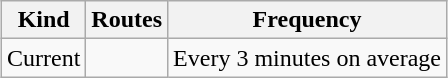<table class="wikitable" style="margin-left: auto; margin-right: auto; border: none;">
<tr>
<th>Kind</th>
<th>Routes</th>
<th>Frequency</th>
</tr>
<tr>
<td>Current</td>
<td></td>
<td>Every 3 minutes on average</td>
</tr>
</table>
